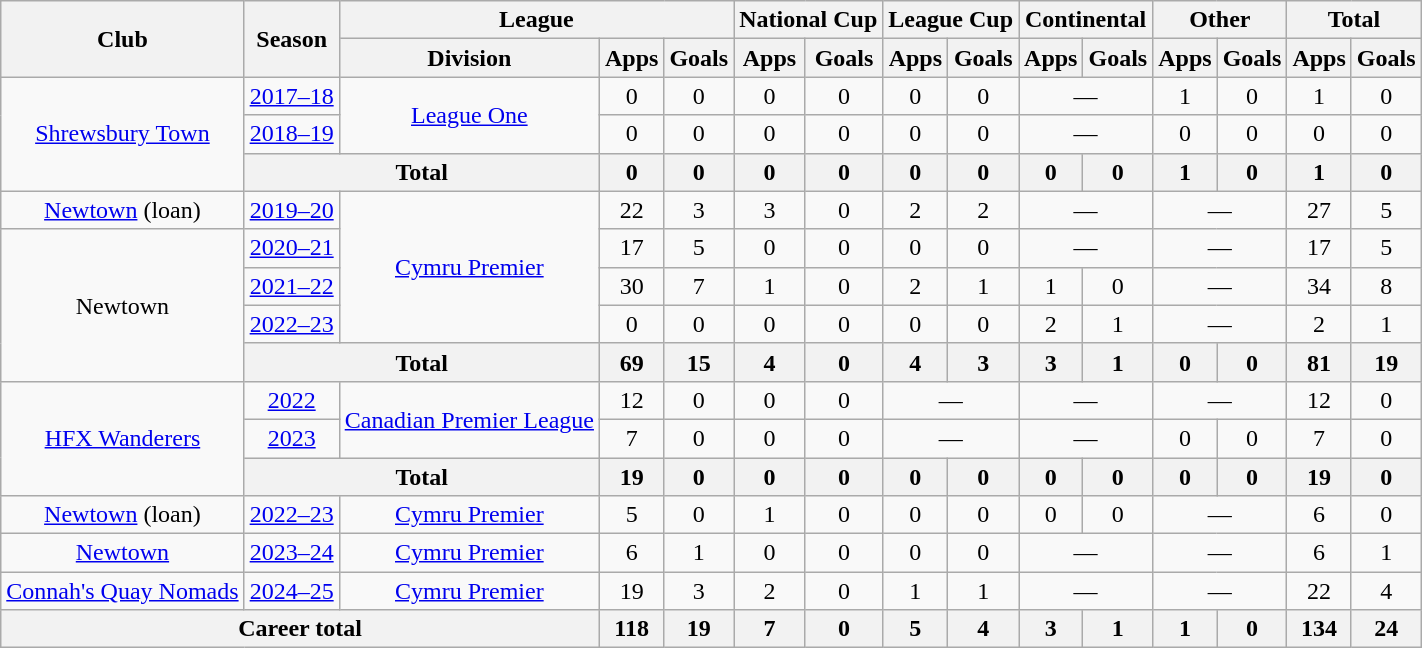<table class="wikitable" style="text-align: center">
<tr>
<th rowspan="2">Club</th>
<th rowspan="2">Season</th>
<th colspan="3">League</th>
<th colspan="2">National Cup</th>
<th colspan="2">League Cup</th>
<th colspan="2">Continental</th>
<th colspan="2">Other</th>
<th colspan="2">Total</th>
</tr>
<tr>
<th>Division</th>
<th>Apps</th>
<th>Goals</th>
<th>Apps</th>
<th>Goals</th>
<th>Apps</th>
<th>Goals</th>
<th>Apps</th>
<th>Goals</th>
<th>Apps</th>
<th>Goals</th>
<th>Apps</th>
<th>Goals</th>
</tr>
<tr>
<td rowspan="3"><a href='#'>Shrewsbury Town</a></td>
<td><a href='#'>2017–18</a></td>
<td rowspan="2"><a href='#'>League One</a></td>
<td>0</td>
<td>0</td>
<td>0</td>
<td>0</td>
<td>0</td>
<td>0</td>
<td colspan="2">—</td>
<td>1</td>
<td>0</td>
<td>1</td>
<td>0</td>
</tr>
<tr>
<td><a href='#'>2018–19</a></td>
<td>0</td>
<td>0</td>
<td>0</td>
<td>0</td>
<td>0</td>
<td>0</td>
<td colspan="2">—</td>
<td>0</td>
<td>0</td>
<td>0</td>
<td>0</td>
</tr>
<tr>
<th colspan="2">Total</th>
<th>0</th>
<th>0</th>
<th>0</th>
<th>0</th>
<th>0</th>
<th>0</th>
<th>0</th>
<th>0</th>
<th>1</th>
<th>0</th>
<th>1</th>
<th>0</th>
</tr>
<tr>
<td><a href='#'>Newtown</a> (loan)</td>
<td><a href='#'>2019–20</a></td>
<td rowspan="4"><a href='#'>Cymru Premier</a></td>
<td>22</td>
<td>3</td>
<td>3</td>
<td>0</td>
<td>2</td>
<td>2</td>
<td colspan="2">—</td>
<td colspan="2">—</td>
<td>27</td>
<td>5</td>
</tr>
<tr>
<td rowspan="4">Newtown</td>
<td><a href='#'>2020–21</a></td>
<td>17</td>
<td>5</td>
<td>0</td>
<td>0</td>
<td>0</td>
<td>0</td>
<td colspan="2">—</td>
<td colspan="2">—</td>
<td>17</td>
<td>5</td>
</tr>
<tr>
<td><a href='#'>2021–22</a></td>
<td>30</td>
<td>7</td>
<td>1</td>
<td>0</td>
<td>2</td>
<td>1</td>
<td>1</td>
<td>0</td>
<td colspan="2">—</td>
<td>34</td>
<td>8</td>
</tr>
<tr>
<td><a href='#'>2022–23</a></td>
<td>0</td>
<td>0</td>
<td>0</td>
<td>0</td>
<td>0</td>
<td>0</td>
<td>2</td>
<td>1</td>
<td colspan="2">—</td>
<td>2</td>
<td>1</td>
</tr>
<tr>
<th colspan="2">Total</th>
<th>69</th>
<th>15</th>
<th>4</th>
<th>0</th>
<th>4</th>
<th>3</th>
<th>3</th>
<th>1</th>
<th>0</th>
<th>0</th>
<th>81</th>
<th>19</th>
</tr>
<tr>
<td rowspan=3><a href='#'>HFX Wanderers</a></td>
<td><a href='#'>2022</a></td>
<td rowspan=2><a href='#'>Canadian Premier League</a></td>
<td>12</td>
<td>0</td>
<td>0</td>
<td>0</td>
<td colspan="2">—</td>
<td colspan="2">—</td>
<td colspan="2">—</td>
<td>12</td>
<td>0</td>
</tr>
<tr>
<td><a href='#'>2023</a></td>
<td>7</td>
<td>0</td>
<td>0</td>
<td>0</td>
<td colspan="2">—</td>
<td colspan="2">—</td>
<td>0</td>
<td>0</td>
<td>7</td>
<td>0</td>
</tr>
<tr>
<th colspan="2">Total</th>
<th>19</th>
<th>0</th>
<th>0</th>
<th>0</th>
<th>0</th>
<th>0</th>
<th>0</th>
<th>0</th>
<th>0</th>
<th>0</th>
<th>19</th>
<th>0</th>
</tr>
<tr>
<td><a href='#'>Newtown</a> (loan)</td>
<td><a href='#'>2022–23</a></td>
<td><a href='#'>Cymru Premier</a></td>
<td>5</td>
<td>0</td>
<td>1</td>
<td>0</td>
<td>0</td>
<td>0</td>
<td>0</td>
<td>0</td>
<td colspan="2">—</td>
<td>6</td>
<td>0</td>
</tr>
<tr>
<td><a href='#'>Newtown</a></td>
<td><a href='#'>2023–24</a></td>
<td><a href='#'>Cymru Premier</a></td>
<td>6</td>
<td>1</td>
<td>0</td>
<td>0</td>
<td>0</td>
<td>0</td>
<td colspan="2">—</td>
<td colspan="2">—</td>
<td>6</td>
<td>1</td>
</tr>
<tr>
<td><a href='#'>Connah's Quay Nomads</a></td>
<td><a href='#'>2024–25</a></td>
<td><a href='#'>Cymru Premier</a></td>
<td>19</td>
<td>3</td>
<td>2</td>
<td>0</td>
<td>1</td>
<td>1</td>
<td colspan="2">—</td>
<td colspan="2">—</td>
<td>22</td>
<td>4</td>
</tr>
<tr>
<th colspan="3">Career total</th>
<th>118</th>
<th>19</th>
<th>7</th>
<th>0</th>
<th>5</th>
<th>4</th>
<th>3</th>
<th>1</th>
<th>1</th>
<th>0</th>
<th>134</th>
<th>24</th>
</tr>
</table>
